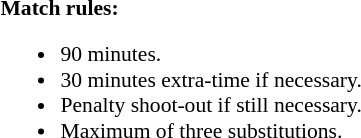<table width=100% style="font-size: 90%">
<tr>
<td width=50% valign=top><br><strong>Match rules:</strong><ul><li>90 minutes.</li><li>30 minutes extra-time if necessary.</li><li>Penalty shoot-out if still necessary.</li><li>Maximum of three substitutions.</li></ul></td>
</tr>
</table>
